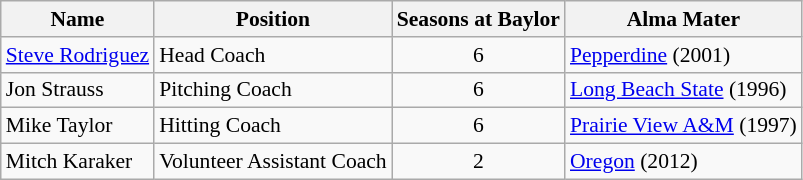<table class="wikitable" border="1" style="font-size:90%;">
<tr>
<th>Name</th>
<th>Position</th>
<th>Seasons at Baylor</th>
<th>Alma Mater</th>
</tr>
<tr>
<td><a href='#'>Steve Rodriguez</a></td>
<td>Head Coach</td>
<td align=center>6</td>
<td><a href='#'>Pepperdine</a> (2001)</td>
</tr>
<tr>
<td>Jon Strauss</td>
<td>Pitching Coach</td>
<td align=center>6</td>
<td><a href='#'>Long Beach State</a> (1996)</td>
</tr>
<tr>
<td>Mike Taylor</td>
<td>Hitting Coach</td>
<td align=center>6</td>
<td><a href='#'>Prairie View A&M</a> (1997)</td>
</tr>
<tr>
<td>Mitch Karaker</td>
<td>Volunteer Assistant Coach</td>
<td align=center>2</td>
<td><a href='#'>Oregon</a> (2012)</td>
</tr>
</table>
